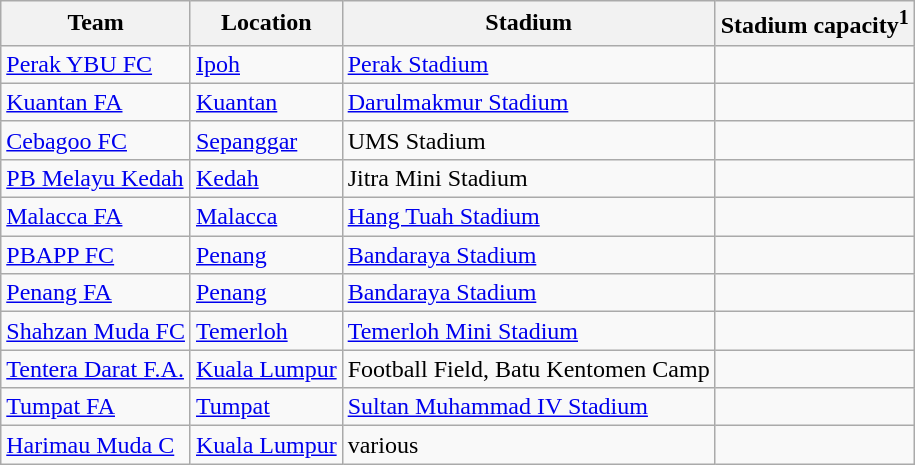<table class="wikitable sortable">
<tr>
<th>Team</th>
<th>Location</th>
<th>Stadium</th>
<th>Stadium capacity<sup>1</sup></th>
</tr>
<tr>
<td><a href='#'>Perak YBU FC</a></td>
<td><a href='#'>Ipoh</a></td>
<td><a href='#'>Perak Stadium</a></td>
<td></td>
</tr>
<tr>
<td><a href='#'>Kuantan FA</a></td>
<td><a href='#'>Kuantan</a></td>
<td><a href='#'>Darulmakmur Stadium</a></td>
<td></td>
</tr>
<tr>
<td><a href='#'>Cebagoo FC</a></td>
<td><a href='#'>Sepanggar</a></td>
<td>UMS Stadium</td>
<td></td>
</tr>
<tr>
<td><a href='#'>PB Melayu Kedah</a></td>
<td><a href='#'>Kedah</a></td>
<td>Jitra Mini Stadium</td>
<td></td>
</tr>
<tr>
<td><a href='#'>Malacca FA</a></td>
<td><a href='#'>Malacca</a></td>
<td><a href='#'>Hang Tuah Stadium</a></td>
<td></td>
</tr>
<tr>
<td><a href='#'>PBAPP FC</a></td>
<td><a href='#'>Penang</a></td>
<td><a href='#'>Bandaraya Stadium</a></td>
<td></td>
</tr>
<tr>
<td><a href='#'>Penang FA</a></td>
<td><a href='#'>Penang</a></td>
<td><a href='#'>Bandaraya Stadium</a></td>
<td></td>
</tr>
<tr>
<td><a href='#'>Shahzan Muda FC</a></td>
<td><a href='#'>Temerloh</a></td>
<td><a href='#'>Temerloh Mini Stadium</a></td>
<td></td>
</tr>
<tr>
<td><a href='#'>Tentera Darat F.A.</a></td>
<td><a href='#'>Kuala Lumpur</a></td>
<td>Football Field, Batu Kentomen Camp</td>
<td></td>
</tr>
<tr>
<td><a href='#'>Tumpat FA</a></td>
<td><a href='#'>Tumpat</a></td>
<td><a href='#'>Sultan Muhammad IV Stadium</a></td>
<td></td>
</tr>
<tr>
<td><a href='#'>Harimau Muda C</a></td>
<td><a href='#'>Kuala Lumpur</a></td>
<td>various</td>
<td></td>
</tr>
</table>
